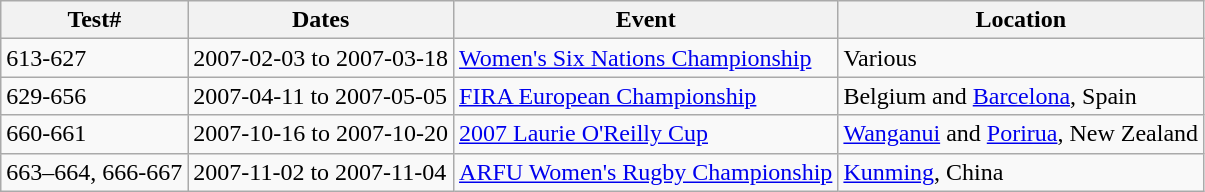<table class="wikitable">
<tr>
<th>Test#</th>
<th>Dates</th>
<th>Event</th>
<th>Location</th>
</tr>
<tr>
<td>613-627</td>
<td>2007-02-03 to 2007-03-18</td>
<td><a href='#'>Women's Six Nations Championship</a></td>
<td>Various</td>
</tr>
<tr>
<td>629-656</td>
<td>2007-04-11 to 2007-05-05</td>
<td><a href='#'>FIRA European Championship</a></td>
<td>Belgium and <a href='#'>Barcelona</a>, Spain</td>
</tr>
<tr>
<td>660-661</td>
<td>2007-10-16 to 2007-10-20</td>
<td><a href='#'>2007 Laurie O'Reilly Cup</a></td>
<td><a href='#'>Wanganui</a> and <a href='#'>Porirua</a>, New Zealand</td>
</tr>
<tr>
<td>663–664, 666-667</td>
<td>2007-11-02 to 2007-11-04</td>
<td><a href='#'>ARFU Women's Rugby Championship</a></td>
<td><a href='#'>Kunming</a>, China</td>
</tr>
</table>
